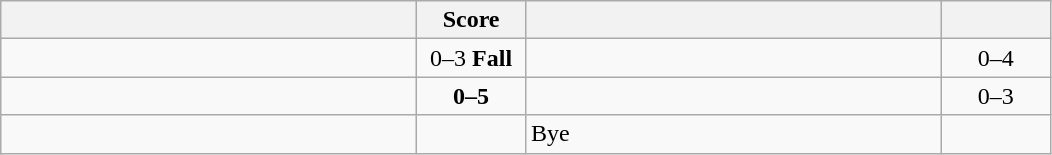<table class="wikitable" style="text-align: center; ">
<tr>
<th align="right" width="270"></th>
<th width="65">Score</th>
<th align="left" width="270"></th>
<th width="65"></th>
</tr>
<tr>
<td align="left"></td>
<td>0–3 <strong>Fall</strong></td>
<td align="left"><strong></strong></td>
<td>0–4 <strong></strong></td>
</tr>
<tr>
<td align="left"></td>
<td><strong>0–5</strong></td>
<td align="left"><strong></strong></td>
<td>0–3 <strong></strong></td>
</tr>
<tr>
<td align="left"><strong></strong></td>
<td></td>
<td align="left">Bye</td>
<td></td>
</tr>
</table>
